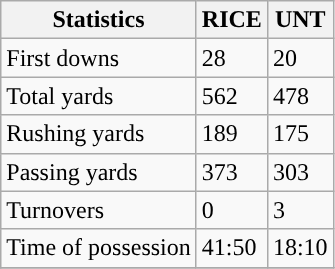<table class="wikitable">
<tr>
<th>Statistics</th>
<th>RICE</th>
<th>UNT</th>
</tr>
<tr>
<td>First downs</td>
<td>28</td>
<td>20</td>
</tr>
<tr>
<td>Total yards</td>
<td>562</td>
<td>478</td>
</tr>
<tr>
<td>Rushing yards</td>
<td>189</td>
<td>175</td>
</tr>
<tr>
<td>Passing yards</td>
<td>373</td>
<td>303</td>
</tr>
<tr>
<td>Turnovers</td>
<td>0</td>
<td>3</td>
</tr>
<tr>
<td>Time of possession</td>
<td>41:50</td>
<td>18:10</td>
</tr>
<tr>
</tr>
</table>
